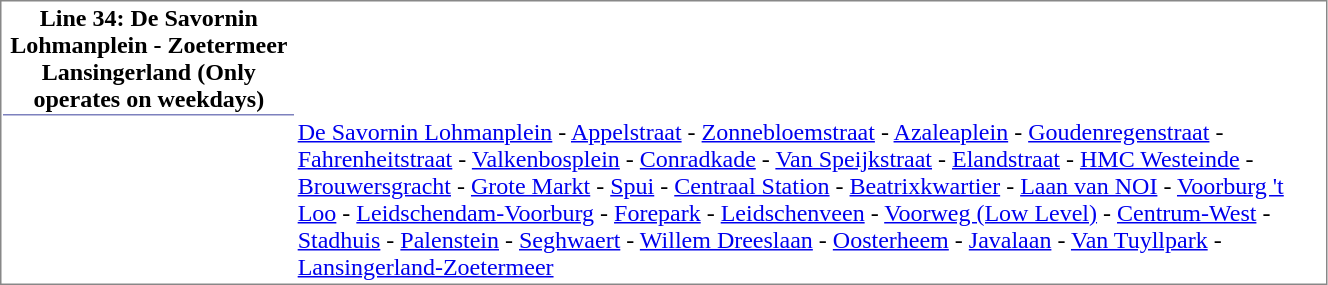<table align=left cellspacing=1 style="border:1px solid #888888;" width="70%">
<tr>
<td align=center style="border-bottom:1px solid #7D81BE;"><strong>Line 34: De Savornin Lohmanplein - Zoetermeer Lansingerland (Only operates on weekdays)</strong></td>
</tr>
<tr>
<td align="center" style="font-size: 90%;" colspan="2"></td>
<td><a href='#'>De Savornin Lohmanplein</a> - <a href='#'>Appelstraat</a> - <a href='#'>Zonnebloemstraat</a> - <a href='#'>Azaleaplein</a> - <a href='#'>Goudenregenstraat</a> - <a href='#'>Fahrenheitstraat</a> - <a href='#'>Valkenbosplein</a> - <a href='#'>Conradkade</a> - <a href='#'>Van Speijkstraat</a> - <a href='#'>Elandstraat</a> - <a href='#'>HMC Westeinde</a> - <a href='#'>Brouwersgracht</a> - <a href='#'>Grote Markt</a> - <a href='#'>Spui</a> - <a href='#'>Centraal Station</a> - <a href='#'>Beatrixkwartier</a> - <a href='#'>Laan van NOI</a> - <a href='#'>Voorburg 't Loo</a> - <a href='#'>Leidschendam-Voorburg</a> - <a href='#'>Forepark</a> - <a href='#'>Leidschenveen</a> - <a href='#'>Voorweg (Low Level)</a> - <a href='#'>Centrum-West</a> - <a href='#'>Stadhuis</a> - <a href='#'>Palenstein</a> - <a href='#'>Seghwaert</a> - <a href='#'>Willem Dreeslaan</a> - <a href='#'>Oosterheem</a> - <a href='#'>Javalaan</a> - <a href='#'>Van Tuyllpark</a> - <a href='#'>Lansingerland-Zoetermeer</a></td>
<td></td>
</tr>
</table>
